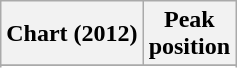<table class="wikitable sortable plainrowheaders">
<tr>
<th scope="col">Chart (2012)</th>
<th scope="col">Peak<br>position</th>
</tr>
<tr>
</tr>
<tr>
</tr>
<tr>
</tr>
<tr>
</tr>
</table>
